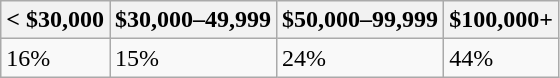<table class="wikitable">
<tr>
<th>< $30,000</th>
<th>$30,000–49,999</th>
<th>$50,000–99,999</th>
<th>$100,000+</th>
</tr>
<tr>
<td>16%</td>
<td>15%</td>
<td>24%</td>
<td>44%</td>
</tr>
</table>
